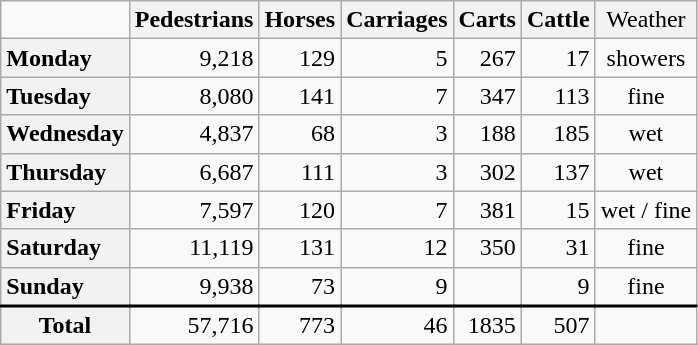<table class=wikitable style="text-align: right;">
<tr style="text-align: center;">
<td></td>
<th>Pedestrians</th>
<th>Horses</th>
<th>Carriages</th>
<th>Carts</th>
<th>Cattle</th>
<th style="font-weight: normal;">Weather</th>
</tr>
<tr>
<th style="text-align: left;">Monday</th>
<td>9,218</td>
<td>129</td>
<td>5</td>
<td>267</td>
<td>17</td>
<td style="text-align: center;">showers</td>
</tr>
<tr>
<th style="text-align: left;">Tuesday</th>
<td>8,080</td>
<td>141</td>
<td>7</td>
<td>347</td>
<td>113</td>
<td style="text-align: center;">fine</td>
</tr>
<tr>
<th style="text-align: left;">Wednesday</th>
<td>4,837</td>
<td>68</td>
<td>3</td>
<td>188</td>
<td>185</td>
<td style="text-align: center;">wet</td>
</tr>
<tr>
<th style="text-align: left;">Thursday</th>
<td>6,687</td>
<td>111</td>
<td>3</td>
<td>302</td>
<td>137</td>
<td style="text-align: center;">wet</td>
</tr>
<tr>
<th style="text-align: left;">Friday</th>
<td>7,597</td>
<td>120</td>
<td>7</td>
<td>381</td>
<td>15</td>
<td style="text-align: center;">wet / fine</td>
</tr>
<tr>
<th style="text-align: left;">Saturday</th>
<td>11,119</td>
<td>131</td>
<td>12</td>
<td>350</td>
<td>31</td>
<td style="text-align: center;">fine</td>
</tr>
<tr>
<th style="text-align: left;">Sunday</th>
<td>9,938</td>
<td>73</td>
<td>9</td>
<td></td>
<td>9</td>
<td style="text-align: center;">fine</td>
</tr>
<tr style="border-top: 2px solid;">
<th>Total</th>
<td>57,716</td>
<td>773</td>
<td>46</td>
<td>1835</td>
<td>507</td>
<td></td>
</tr>
</table>
